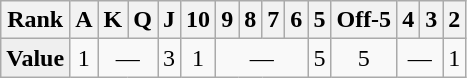<table class="wikitable">
<tr>
<th>Rank</th>
<th>A</th>
<th>K</th>
<th>Q</th>
<th>J</th>
<th>10</th>
<th>9</th>
<th>8</th>
<th>7</th>
<th>6</th>
<th>5</th>
<th>Off-5</th>
<th>4</th>
<th>3</th>
<th>2</th>
</tr>
<tr align="center">
<td style="background:#efefef;"><strong>Value</strong></td>
<td>1</td>
<td colspan=2>—</td>
<td>3</td>
<td>1</td>
<td colspan=4>—</td>
<td>5</td>
<td>5</td>
<td colspan=2>—</td>
<td>1</td>
</tr>
</table>
